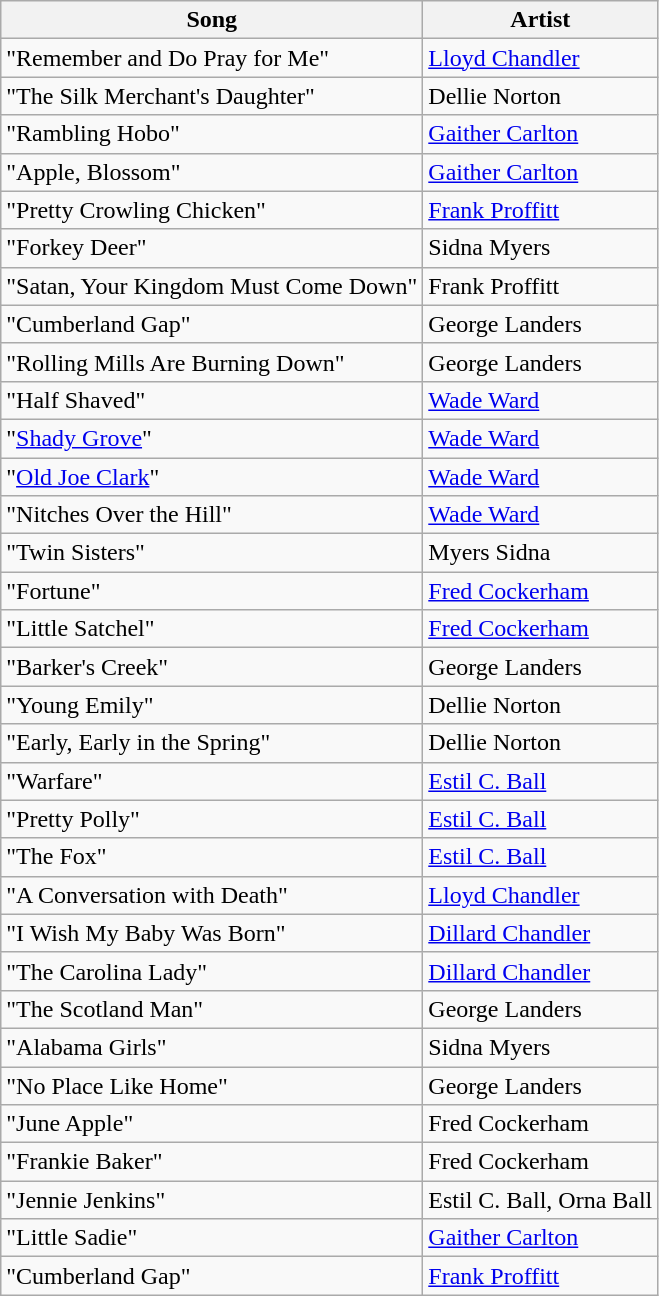<table class="wikitable">
<tr>
<th>Song</th>
<th>Artist</th>
</tr>
<tr>
<td>"Remember and Do Pray for Me"</td>
<td><a href='#'>Lloyd Chandler</a></td>
</tr>
<tr>
<td>"The Silk Merchant's Daughter"</td>
<td>Dellie Norton</td>
</tr>
<tr>
<td>"Rambling Hobo"</td>
<td><a href='#'>Gaither Carlton</a></td>
</tr>
<tr>
<td>"Apple, Blossom"</td>
<td><a href='#'>Gaither Carlton</a></td>
</tr>
<tr>
<td>"Pretty Crowling Chicken"</td>
<td><a href='#'>Frank Proffitt</a></td>
</tr>
<tr>
<td>"Forkey Deer"</td>
<td>Sidna Myers</td>
</tr>
<tr>
<td>"Satan, Your Kingdom Must Come Down"</td>
<td>Frank Proffitt</td>
</tr>
<tr>
<td>"Cumberland Gap"</td>
<td>George Landers</td>
</tr>
<tr>
<td>"Rolling Mills Are Burning Down"</td>
<td>George Landers</td>
</tr>
<tr>
<td>"Half Shaved"</td>
<td><a href='#'>Wade Ward</a></td>
</tr>
<tr>
<td>"<a href='#'>Shady Grove</a>"</td>
<td><a href='#'>Wade Ward</a></td>
</tr>
<tr>
<td>"<a href='#'>Old Joe Clark</a>"</td>
<td><a href='#'>Wade Ward</a></td>
</tr>
<tr>
<td>"Nitches Over the Hill"</td>
<td><a href='#'>Wade Ward</a></td>
</tr>
<tr>
<td>"Twin Sisters"</td>
<td>Myers Sidna</td>
</tr>
<tr>
<td>"Fortune"</td>
<td><a href='#'>Fred Cockerham</a></td>
</tr>
<tr>
<td>"Little Satchel"</td>
<td><a href='#'>Fred Cockerham</a></td>
</tr>
<tr>
<td>"Barker's Creek"</td>
<td>George Landers</td>
</tr>
<tr>
<td>"Young Emily"</td>
<td>Dellie Norton</td>
</tr>
<tr>
<td>"Early, Early in the Spring"</td>
<td>Dellie Norton</td>
</tr>
<tr>
<td>"Warfare"</td>
<td><a href='#'>Estil C. Ball</a></td>
</tr>
<tr>
<td>"Pretty Polly"</td>
<td><a href='#'>Estil C. Ball</a></td>
</tr>
<tr>
<td>"The Fox"</td>
<td><a href='#'>Estil C. Ball</a></td>
</tr>
<tr>
<td>"A Conversation with Death"</td>
<td><a href='#'>Lloyd Chandler</a></td>
</tr>
<tr>
<td>"I Wish My Baby Was Born"</td>
<td><a href='#'>Dillard Chandler</a></td>
</tr>
<tr>
<td>"The Carolina Lady"</td>
<td><a href='#'>Dillard Chandler</a></td>
</tr>
<tr>
<td>"The Scotland Man"</td>
<td>George Landers</td>
</tr>
<tr>
<td>"Alabama Girls"</td>
<td>Sidna Myers</td>
</tr>
<tr>
<td>"No Place Like Home"</td>
<td>George Landers</td>
</tr>
<tr>
<td>"June Apple"</td>
<td>Fred Cockerham</td>
</tr>
<tr>
<td>"Frankie Baker"</td>
<td>Fred Cockerham</td>
</tr>
<tr>
<td>"Jennie Jenkins"</td>
<td>Estil C. Ball, Orna Ball</td>
</tr>
<tr>
<td>"Little Sadie"</td>
<td><a href='#'>Gaither Carlton</a></td>
</tr>
<tr>
<td>"Cumberland Gap"</td>
<td><a href='#'>Frank Proffitt</a></td>
</tr>
</table>
